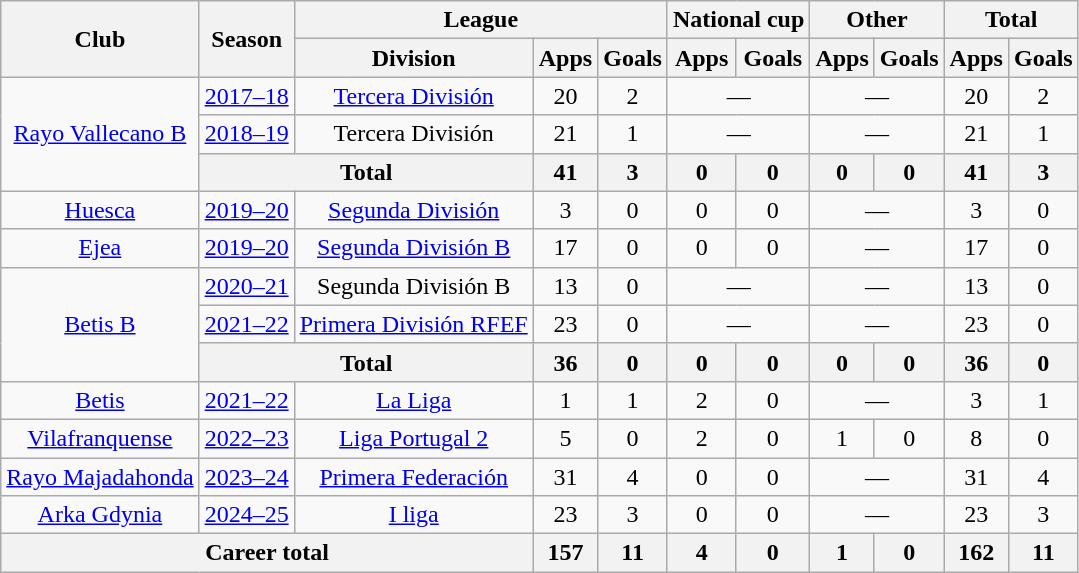<table class="wikitable" style="text-align:center">
<tr>
<th rowspan="2">Club</th>
<th rowspan="2">Season</th>
<th colspan="3">League</th>
<th colspan="2">National cup</th>
<th colspan="2">Other</th>
<th colspan="2">Total</th>
</tr>
<tr>
<th>Division</th>
<th>Apps</th>
<th>Goals</th>
<th>Apps</th>
<th>Goals</th>
<th>Apps</th>
<th>Goals</th>
<th>Apps</th>
<th>Goals</th>
</tr>
<tr>
<td rowspan="3"><a href='#'>Rayo Vallecano B</a></td>
<td><a href='#'>2017–18</a></td>
<td><a href='#'>Tercera División</a></td>
<td>20</td>
<td>2</td>
<td colspan="2">—</td>
<td colspan="2">—</td>
<td>20</td>
<td>2</td>
</tr>
<tr>
<td><a href='#'>2018–19</a></td>
<td>Tercera División</td>
<td>21</td>
<td>1</td>
<td colspan="2">—</td>
<td colspan="2">—</td>
<td>21</td>
<td>1</td>
</tr>
<tr>
<th colspan="2">Total</th>
<th>41</th>
<th>3</th>
<th>0</th>
<th>0</th>
<th>0</th>
<th>0</th>
<th>41</th>
<th>3</th>
</tr>
<tr>
<td><a href='#'>Huesca</a></td>
<td><a href='#'>2019–20</a></td>
<td><a href='#'>Segunda División</a></td>
<td>3</td>
<td>0</td>
<td>0</td>
<td>0</td>
<td colspan="2">—</td>
<td>3</td>
<td>0</td>
</tr>
<tr>
<td><a href='#'>Ejea</a></td>
<td><a href='#'>2019–20</a></td>
<td><a href='#'>Segunda División B</a></td>
<td>17</td>
<td>0</td>
<td>0</td>
<td>0</td>
<td colspan="2">—</td>
<td>17</td>
<td>0</td>
</tr>
<tr>
<td rowspan="3"><a href='#'>Betis B</a></td>
<td><a href='#'>2020–21</a></td>
<td>Segunda División B</td>
<td>13</td>
<td>0</td>
<td colspan="2">—</td>
<td colspan="2">—</td>
<td>13</td>
<td>0</td>
</tr>
<tr>
<td><a href='#'>2021–22</a></td>
<td><a href='#'>Primera División RFEF</a></td>
<td>23</td>
<td>0</td>
<td colspan="2">—</td>
<td colspan="2">—</td>
<td>23</td>
<td>0</td>
</tr>
<tr>
<th colspan="2">Total</th>
<th>36</th>
<th>0</th>
<th>0</th>
<th>0</th>
<th>0</th>
<th>0</th>
<th>36</th>
<th>0</th>
</tr>
<tr>
<td><a href='#'>Betis</a></td>
<td><a href='#'>2021–22</a></td>
<td><a href='#'>La Liga</a></td>
<td>1</td>
<td>1</td>
<td>2</td>
<td>0</td>
<td colspan="2">—</td>
<td>3</td>
<td>1</td>
</tr>
<tr>
<td><a href='#'>Vilafranquense</a></td>
<td><a href='#'>2022–23</a></td>
<td><a href='#'>Liga Portugal 2</a></td>
<td>5</td>
<td>0</td>
<td>2</td>
<td>0</td>
<td>1</td>
<td>0</td>
<td>8</td>
<td>0</td>
</tr>
<tr>
<td><a href='#'>Rayo Majadahonda</a></td>
<td><a href='#'>2023–24</a></td>
<td><a href='#'>Primera Federación</a></td>
<td>31</td>
<td>4</td>
<td>0</td>
<td>0</td>
<td colspan="2">—</td>
<td>31</td>
<td>4</td>
</tr>
<tr>
<td><a href='#'>Arka Gdynia</a></td>
<td><a href='#'>2024–25</a></td>
<td><a href='#'>I liga</a></td>
<td>23</td>
<td>3</td>
<td>0</td>
<td>0</td>
<td colspan="2">—</td>
<td>23</td>
<td>3</td>
</tr>
<tr>
<th colspan="3">Career total</th>
<th>157</th>
<th>11</th>
<th>4</th>
<th>0</th>
<th>1</th>
<th>0</th>
<th>162</th>
<th>11</th>
</tr>
</table>
